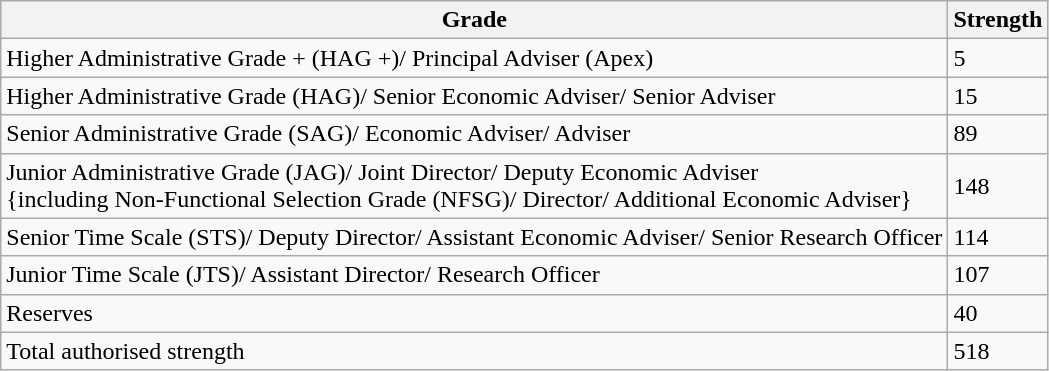<table class="wikitable">
<tr>
<th>Grade</th>
<th>Strength</th>
</tr>
<tr>
<td>Higher Administrative Grade + (HAG +)/ Principal Adviser (Apex)</td>
<td>5</td>
</tr>
<tr>
<td>Higher Administrative Grade (HAG)/ Senior Economic Adviser/ Senior Adviser</td>
<td>15</td>
</tr>
<tr>
<td>Senior Administrative Grade (SAG)/ Economic Adviser/ Adviser</td>
<td>89</td>
</tr>
<tr>
<td>Junior Administrative Grade (JAG)/ Joint Director/ Deputy Economic Adviser<br>{including Non-Functional Selection Grade (NFSG)/ Director/ Additional Economic Adviser}</td>
<td>148</td>
</tr>
<tr>
<td>Senior Time Scale (STS)/ Deputy Director/ Assistant Economic Adviser/ Senior Research Officer</td>
<td>114</td>
</tr>
<tr>
<td>Junior Time Scale (JTS)/ Assistant Director/ Research Officer</td>
<td>107</td>
</tr>
<tr>
<td>Reserves</td>
<td>40</td>
</tr>
<tr>
<td>Total authorised strength</td>
<td>518</td>
</tr>
</table>
